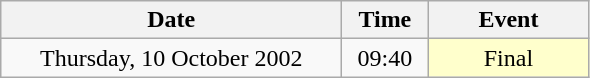<table class = "wikitable" style="text-align:center;">
<tr>
<th width=220>Date</th>
<th width=50>Time</th>
<th width=100>Event</th>
</tr>
<tr>
<td>Thursday, 10 October 2002</td>
<td>09:40</td>
<td bgcolor=ffffcc>Final</td>
</tr>
</table>
